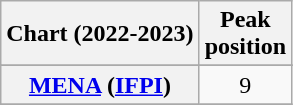<table class="wikitable sortable plainrowheaders">
<tr>
<th scope="col">Chart (2022-2023)</th>
<th scope="col">Peak<br>position</th>
</tr>
<tr>
</tr>
<tr>
<th scope="row"><a href='#'>MENA</a> (<a href='#'>IFPI</a>)</th>
<td align="center">9</td>
</tr>
<tr>
</tr>
</table>
